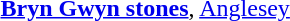<table border="0">
<tr>
<td></td>
<td><strong><a href='#'>Bryn Gwyn stones</a></strong>, <a href='#'>Anglesey</a></td>
<td></td>
</tr>
</table>
